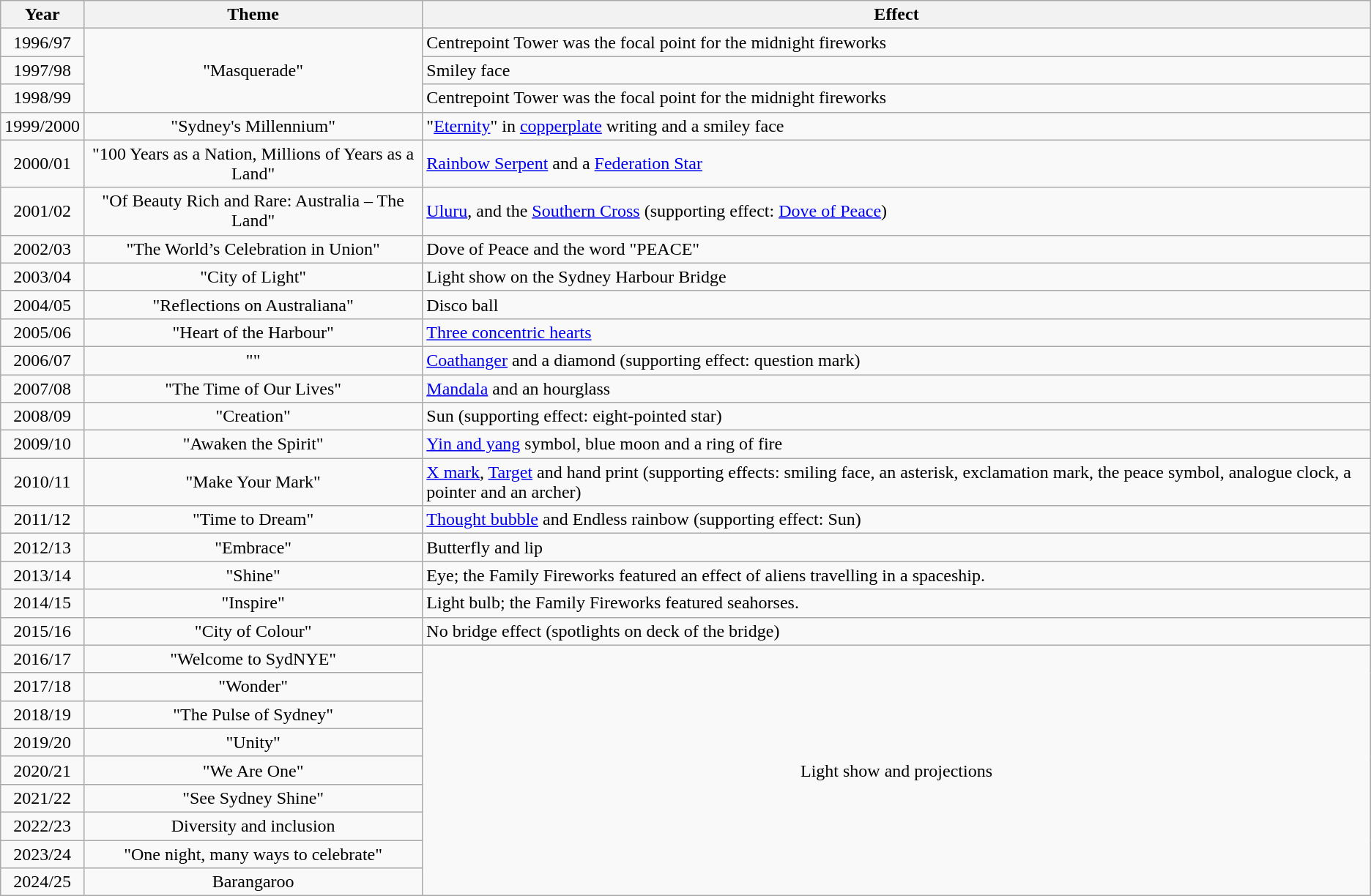<table class="wikitable plainrowheaders" style="text-align:center;">
<tr>
<th scope="col">Year</th>
<th scope="col">Theme</th>
<th scope="col">Effect</th>
</tr>
<tr>
<td scope="row">1996/97</td>
<td rowspan="3">"Masquerade"</td>
<td style="text-align:left;">Centrepoint Tower was the focal point for the midnight fireworks</td>
</tr>
<tr>
<td scope="row">1997/98</td>
<td style="text-align:left;">Smiley face</td>
</tr>
<tr>
<td scope="row">1998/99</td>
<td style="text-align:left;">Centrepoint Tower was the focal point for the midnight fireworks</td>
</tr>
<tr>
<td scope="row">1999/2000</td>
<td>"Sydney's Millennium"</td>
<td style="text-align:left;">"<a href='#'>Eternity</a>" in <a href='#'>copperplate</a> writing and a smiley face</td>
</tr>
<tr>
<td scope="row">2000/01</td>
<td>"100 Years as a Nation, Millions of Years as a Land"</td>
<td style="text-align:left;"><a href='#'>Rainbow Serpent</a> and a <a href='#'>Federation Star</a></td>
</tr>
<tr>
<td scope="row">2001/02</td>
<td>"Of Beauty Rich and Rare: Australia – The Land"</td>
<td style="text-align:left;"><a href='#'>Uluru</a>, and the <a href='#'>Southern Cross</a> (supporting effect: <a href='#'>Dove of Peace</a>)</td>
</tr>
<tr>
<td scope="row">2002/03</td>
<td>"The World’s Celebration in Union"</td>
<td style="text-align:left;">Dove of Peace and the word "PEACE"</td>
</tr>
<tr>
<td scope="row">2003/04</td>
<td>"City of Light"</td>
<td style="text-align:left;">Light show on the Sydney Harbour Bridge</td>
</tr>
<tr>
<td scope="row">2004/05</td>
<td>"Reflections on Australiana"</td>
<td style="text-align:left;">Disco ball</td>
</tr>
<tr>
<td scope="row">2005/06</td>
<td>"Heart of the Harbour"</td>
<td style="text-align:left;"><a href='#'>Three concentric hearts</a></td>
</tr>
<tr>
<td scope="row">2006/07</td>
<td>""</td>
<td style="text-align:left;"><a href='#'>Coathanger</a> and a diamond (supporting effect: question mark)</td>
</tr>
<tr>
<td scope="row">2007/08</td>
<td>"The Time of Our Lives"</td>
<td style="text-align:left;"><a href='#'>Mandala</a> and an hourglass</td>
</tr>
<tr>
<td scope="row">2008/09</td>
<td>"Creation"</td>
<td style="text-align:left;">Sun (supporting effect: eight-pointed star)</td>
</tr>
<tr>
<td scope="row">2009/10</td>
<td>"Awaken the Spirit"</td>
<td style="text-align:left;"><a href='#'>Yin and yang</a> symbol, blue moon and a ring of fire</td>
</tr>
<tr>
<td scope="row">2010/11</td>
<td>"Make Your Mark"</td>
<td style="text-align:left;"><a href='#'>X mark</a>, <a href='#'>Target</a> and hand print (supporting effects: smiling face, an asterisk, exclamation mark, the peace symbol, analogue clock, a pointer and an archer)</td>
</tr>
<tr>
<td scope="row">2011/12</td>
<td>"Time to Dream"</td>
<td style="text-align:left;"><a href='#'>Thought bubble</a> and Endless rainbow (supporting effect: Sun)</td>
</tr>
<tr>
<td scope="row">2012/13</td>
<td>"Embrace"</td>
<td style="text-align:left;">Butterfly and lip</td>
</tr>
<tr>
<td scope="row">2013/14</td>
<td>"Shine"</td>
<td style="text-align:left;">Eye; the Family Fireworks featured an effect of aliens travelling in a spaceship.</td>
</tr>
<tr>
<td scope="row">2014/15</td>
<td>"Inspire"</td>
<td style="text-align:left;">Light bulb; the Family Fireworks featured seahorses.</td>
</tr>
<tr>
<td scope="row">2015/16</td>
<td>"City of Colour"</td>
<td style="text-align:left;">No bridge effect (spotlights on deck of the bridge)</td>
</tr>
<tr>
<td scope="row">2016/17</td>
<td>"Welcome to SydNYE"</td>
<td rowspan="9">Light show and projections</td>
</tr>
<tr>
<td scope="row">2017/18</td>
<td>"Wonder"</td>
</tr>
<tr>
<td scope="row">2018/19</td>
<td>"The Pulse of Sydney"</td>
</tr>
<tr>
<td scope="row">2019/20</td>
<td>"Unity"</td>
</tr>
<tr>
<td scope="row">2020/21</td>
<td>"We Are One"</td>
</tr>
<tr>
<td scope="row">2021/22</td>
<td>"See Sydney Shine"</td>
</tr>
<tr>
<td scope="row">2022/23</td>
<td>Diversity and inclusion</td>
</tr>
<tr>
<td scope="row">2023/24</td>
<td>"One night, many ways to celebrate"</td>
</tr>
<tr>
<td scope="row">2024/25</td>
<td>Barangaroo</td>
</tr>
</table>
